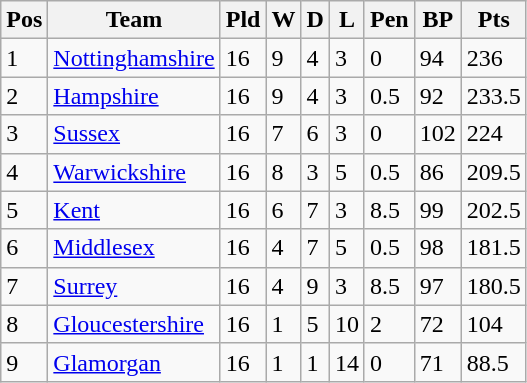<table class="wikitable">
<tr>
<th>Pos</th>
<th>Team</th>
<th>Pld</th>
<th>W</th>
<th>D</th>
<th>L</th>
<th>Pen</th>
<th>BP</th>
<th>Pts</th>
</tr>
<tr>
<td>1</td>
<td><a href='#'>Nottinghamshire</a></td>
<td>16</td>
<td>9</td>
<td>4</td>
<td>3</td>
<td>0</td>
<td>94</td>
<td>236</td>
</tr>
<tr>
<td>2</td>
<td><a href='#'>Hampshire</a></td>
<td>16</td>
<td>9</td>
<td>4</td>
<td>3</td>
<td>0.5</td>
<td>92</td>
<td>233.5</td>
</tr>
<tr>
<td>3</td>
<td><a href='#'>Sussex</a></td>
<td>16</td>
<td>7</td>
<td>6</td>
<td>3</td>
<td>0</td>
<td>102</td>
<td>224</td>
</tr>
<tr>
<td>4</td>
<td><a href='#'>Warwickshire</a></td>
<td>16</td>
<td>8</td>
<td>3</td>
<td>5</td>
<td>0.5</td>
<td>86</td>
<td>209.5</td>
</tr>
<tr>
<td>5</td>
<td><a href='#'>Kent</a></td>
<td>16</td>
<td>6</td>
<td>7</td>
<td>3</td>
<td>8.5</td>
<td>99</td>
<td>202.5</td>
</tr>
<tr>
<td>6</td>
<td><a href='#'>Middlesex</a></td>
<td>16</td>
<td>4</td>
<td>7</td>
<td>5</td>
<td>0.5</td>
<td>98</td>
<td>181.5</td>
</tr>
<tr>
<td>7</td>
<td><a href='#'>Surrey</a></td>
<td>16</td>
<td>4</td>
<td>9</td>
<td>3</td>
<td>8.5</td>
<td>97</td>
<td>180.5</td>
</tr>
<tr>
<td>8</td>
<td><a href='#'>Gloucestershire</a></td>
<td>16</td>
<td>1</td>
<td>5</td>
<td>10</td>
<td>2</td>
<td>72</td>
<td>104</td>
</tr>
<tr>
<td>9</td>
<td><a href='#'>Glamorgan</a></td>
<td>16</td>
<td>1</td>
<td>1</td>
<td>14</td>
<td>0</td>
<td>71</td>
<td>88.5</td>
</tr>
</table>
